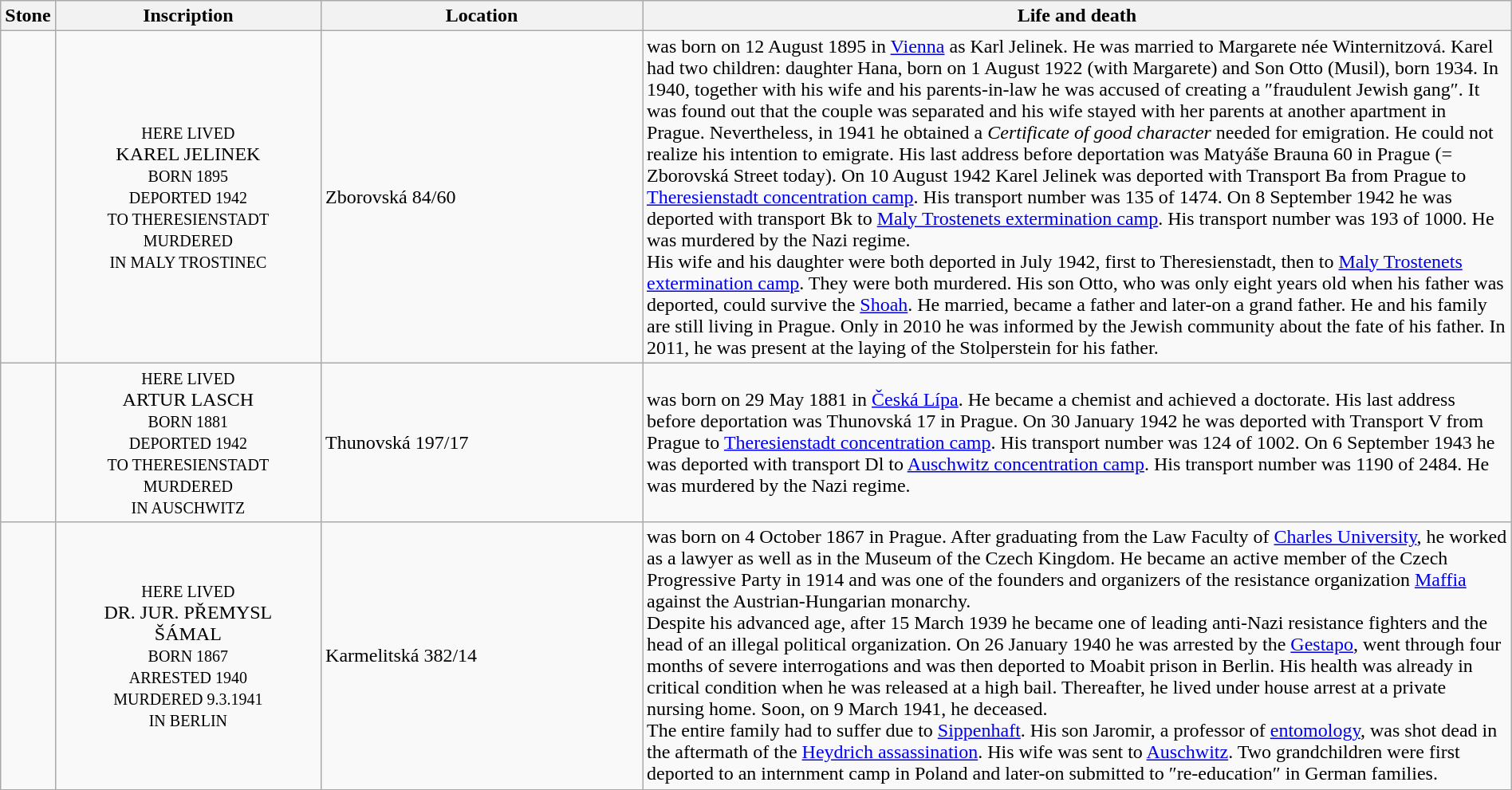<table class="wikitable sortable toptextcells" style="width:100%">
<tr>
<th class="hintergrundfarbe6 unsortable" width="120px">Stone</th>
<th class="hintergrundfarbe6 unsortable" style ="width:18%;">Inscription</th>
<th class="hintergrundfarbe6" data-sort-type="text" style ="width:22%;">Location</th>
<th class="hintergrundfarbe6" style="width:100%;">Life and death</th>
</tr>
<tr>
<td></td>
<td style="text-align:center"><div><small>HERE LIVED</small><br>KAREL JELINEK<br><small>BORN 1895<br>DEPORTED 1942<br>TO THERESIENSTADT<br>MURDERED<br>IN MALY TROSTINEC</small></div></td>
<td>Zborovská 84/60<br></td>
<td><strong></strong> was born on 12 August 1895 in <a href='#'>Vienna</a> as Karl Jelinek. He was married to Margarete née Winternitzová. Karel had two children: daughter Hana, born on 1 August 1922 (with Margarete) and Son Otto (Musil), born 1934. In 1940, together with his wife and his parents-in-law he was accused of creating a ″fraudulent Jewish gang″. It was found out that the couple was separated and his wife stayed with her parents at another apartment in Prague. Nevertheless, in 1941 he obtained a <em>Certificate of good character</em> needed for emigration. He could not realize his intention to emigrate. His last address before deportation was Matyáše Brauna 60 in Prague (= Zborovská Street today). On 10 August 1942 Karel Jelinek was deported with Transport Ba from Prague to <a href='#'>Theresienstadt concentration camp</a>. His transport number was 135 of 1474. On 8 September 1942 he was deported with transport Bk to <a href='#'>Maly Trostenets extermination camp</a>. His transport number was 193 of 1000. He was murdered by the Nazi regime.<br>His wife and his daughter were both deported in July 1942, first to Theresienstadt, then to <a href='#'>Maly Trostenets extermination camp</a>. They were both murdered. His son Otto, who was only eight years old when his father was deported, could survive the <a href='#'>Shoah</a>. He married, became a father and later-on a grand father. He and his family are still living in Prague. Only in 2010 he was informed by the Jewish community about the fate of his father. In 2011, he was present at the laying of the Stolperstein for his father.</td>
</tr>
<tr>
<td></td>
<td style="text-align:center"><div><small>HERE LIVED</small><br>ARTUR LASCH<br><small>BORN 1881<br>DEPORTED 1942<br>TO THERESIENSTADT<br>MURDERED<br>IN AUSCHWITZ</small></div></td>
<td>Thunovská 197/17<br></td>
<td><strong></strong> was born on 29 May 1881 in <a href='#'>Česká Lípa</a>. He became a chemist and achieved a doctorate. His last address before deportation was Thunovská 17 in Prague. On 30 January 1942 he was deported with Transport V from Prague to <a href='#'>Theresienstadt concentration camp</a>. His transport number was 124 of 1002. On 6 September 1943 he was deported with transport Dl to <a href='#'>Auschwitz concentration camp</a>. His transport number was 1190 of 2484. He was murdered by the Nazi regime.</td>
</tr>
<tr>
<td></td>
<td style="text-align:center"><div><small>HERE LIVED</small><br>DR. JUR. PŘEMYSL<br>ŠÁMAL<br><small>BORN 1867<br>ARRESTED 1940<br>MURDERED 9.3.1941<br>IN BERLIN</small></div></td>
<td>Karmelitská 382/14<br></td>
<td><strong></strong> was born on 4 October 1867 in Prague. After graduating from the Law Faculty of <a href='#'>Charles University</a>, he worked as a lawyer as well as in the Museum of the Czech Kingdom.  He became an active member of the Czech Progressive Party in 1914 and was one of the founders and organizers of the resistance organization <a href='#'>Maffia</a> against the Austrian-Hungarian monarchy.<br>Despite his advanced age, after 15 March 1939 he became one of leading anti-Nazi resistance fighters and the head of an illegal political organization. On 26 January 1940 he was arrested by the <a href='#'>Gestapo</a>, went through four months of severe interrogations and was then deported to Moabit prison in Berlin. His health was already in critical condition when he was released at a high bail. Thereafter, he lived under house arrest at a private nursing home. Soon, on 9 March 1941, he deceased.<br>The entire family had to suffer due to <a href='#'>Sippenhaft</a>. His son Jaromir, a professor of <a href='#'>entomology</a>, was shot dead in the aftermath of the <a href='#'>Heydrich assassination</a>. His wife was sent to <a href='#'>Auschwitz</a>. Two grandchildren were first deported to an internment camp in Poland and later-on submitted to ″re-education″ in German families.</td>
</tr>
</table>
